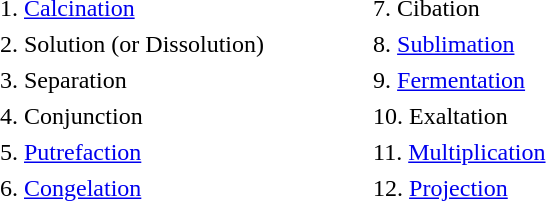<table cellpadding="2" style="width: 500px; border: 0px;">
<tr>
<td width="250px">1. <a href='#'>Calcination</a></td>
<td width="250px">7. Cibation</td>
</tr>
<tr>
<td>2. Solution (or Dissolution)</td>
<td>8. <a href='#'>Sublimation</a></td>
</tr>
<tr>
<td>3. Separation</td>
<td>9. <a href='#'>Fermentation</a></td>
</tr>
<tr>
<td>4. Conjunction</td>
<td>10. Exaltation</td>
</tr>
<tr>
<td>5. <a href='#'>Putrefaction</a></td>
<td>11. <a href='#'>Multiplication</a></td>
</tr>
<tr>
<td>6. <a href='#'>Congelation</a></td>
<td>12. <a href='#'>Projection</a></td>
</tr>
</table>
